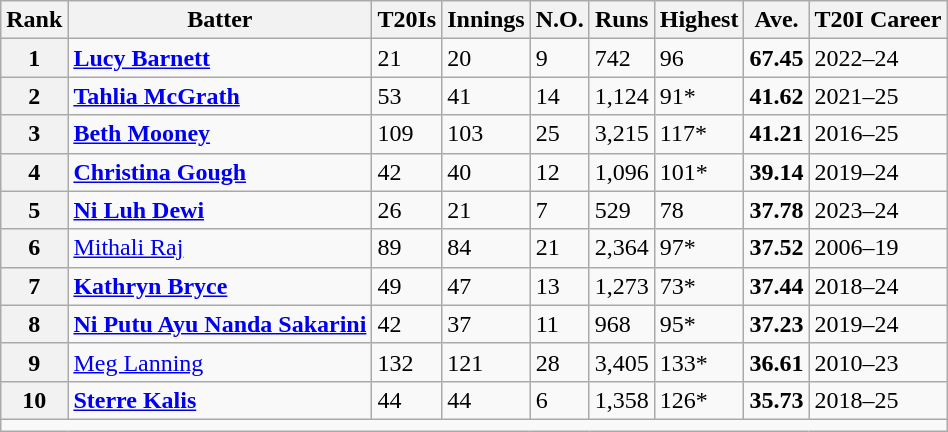<table class="wikitable sortable">
<tr>
<th>Rank</th>
<th>Batter</th>
<th>T20Is</th>
<th>Innings</th>
<th>N.O.</th>
<th>Runs</th>
<th>Highest</th>
<th>Ave.</th>
<th>T20I Career</th>
</tr>
<tr>
<th>1</th>
<td> <strong><a href='#'>Lucy Barnett</a></strong></td>
<td>21</td>
<td>20</td>
<td>9</td>
<td>742</td>
<td>96</td>
<td><strong>67.45</strong></td>
<td>2022–24</td>
</tr>
<tr>
<th>2</th>
<td> <strong><a href='#'>Tahlia McGrath</a></strong></td>
<td>53</td>
<td>41</td>
<td>14</td>
<td>1,124</td>
<td>91*</td>
<td><strong>41.62</strong></td>
<td>2021–25</td>
</tr>
<tr>
<th>3</th>
<td> <strong><a href='#'>Beth Mooney</a></strong></td>
<td>109</td>
<td>103</td>
<td>25</td>
<td>3,215</td>
<td>117*</td>
<td><strong>41.21</strong></td>
<td>2016–25</td>
</tr>
<tr>
<th>4</th>
<td> <strong><a href='#'>Christina Gough</a></strong></td>
<td>42</td>
<td>40</td>
<td>12</td>
<td>1,096</td>
<td>101*</td>
<td><strong>39.14</strong></td>
<td>2019–24</td>
</tr>
<tr>
<th>5</th>
<td> <strong><a href='#'>Ni Luh Dewi</a></strong></td>
<td>26</td>
<td>21</td>
<td>7</td>
<td>529</td>
<td>78</td>
<td><strong>37.78</strong></td>
<td>2023–24</td>
</tr>
<tr>
<th>6</th>
<td> <a href='#'>Mithali Raj</a></td>
<td>89</td>
<td>84</td>
<td>21</td>
<td>2,364</td>
<td>97*</td>
<td><strong>37.52</strong></td>
<td>2006–19</td>
</tr>
<tr>
<th>7</th>
<td> <strong><a href='#'>Kathryn Bryce</a></strong></td>
<td>49</td>
<td>47</td>
<td>13</td>
<td>1,273</td>
<td>73*</td>
<td><strong>37.44</strong></td>
<td>2018–24</td>
</tr>
<tr>
<th>8</th>
<td> <strong><a href='#'>Ni Putu Ayu Nanda Sakarini</a></strong></td>
<td>42</td>
<td>37</td>
<td>11</td>
<td>968</td>
<td>95*</td>
<td><strong>37.23</strong></td>
<td>2019–24</td>
</tr>
<tr>
<th>9</th>
<td> <a href='#'>Meg Lanning</a></td>
<td>132</td>
<td>121</td>
<td>28</td>
<td>3,405</td>
<td>133*</td>
<td><strong>36.61</strong></td>
<td>2010–23</td>
</tr>
<tr>
<th>10</th>
<td> <strong><a href='#'>Sterre Kalis</a></strong></td>
<td>44</td>
<td>44</td>
<td>6</td>
<td>1,358</td>
<td>126*</td>
<td><strong>35.73</strong></td>
<td>2018–25</td>
</tr>
<tr class="sortbottom">
<td colspan="9"></td>
</tr>
</table>
